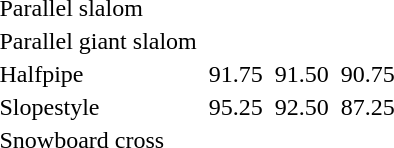<table>
<tr valign="top">
<td>Parallel slalom<br></td>
<td colspan="2"></td>
<td colspan="2"></td>
<td colspan="2"></td>
</tr>
<tr valign="top">
<td>Parallel giant slalom<br></td>
<td colspan="2"></td>
<td colspan="2"></td>
<td colspan="2"></td>
</tr>
<tr valign="top">
<td>Halfpipe<br></td>
<td></td>
<td>91.75</td>
<td></td>
<td>91.50</td>
<td></td>
<td>90.75</td>
</tr>
<tr valign="top">
<td>Slopestyle<br></td>
<td></td>
<td>95.25</td>
<td></td>
<td>92.50</td>
<td></td>
<td>87.25</td>
</tr>
<tr valign="top">
<td>Snowboard cross<br></td>
<td colspan="2"></td>
<td colspan="2"></td>
<td colspan="2"></td>
</tr>
</table>
